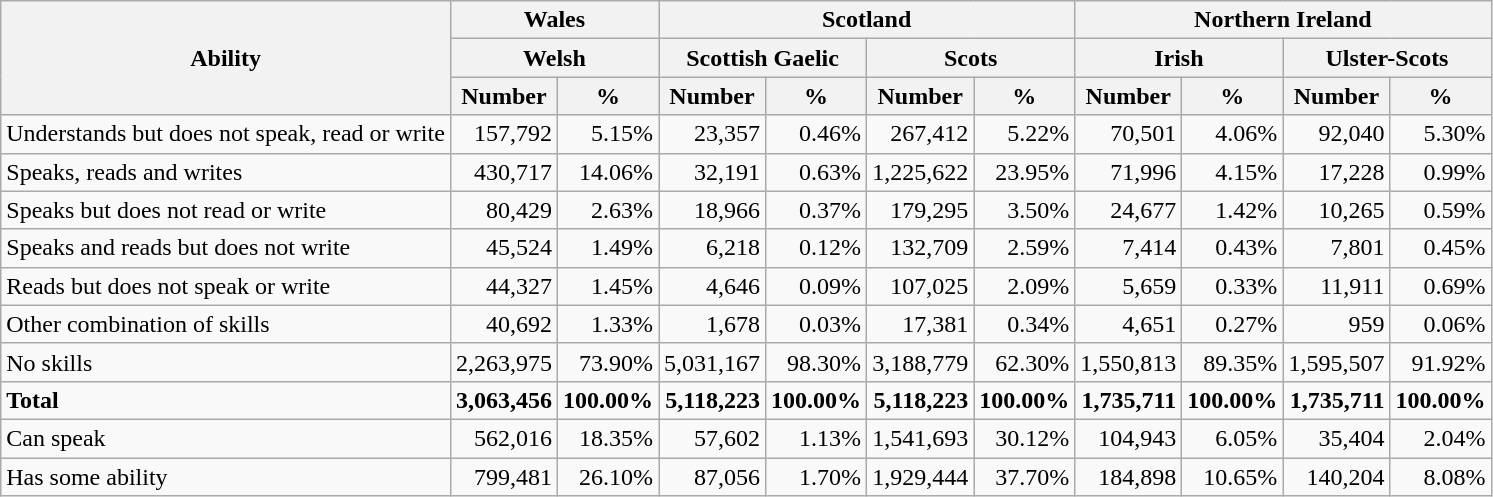<table class="wikitable sortable" style="text-align:right">
<tr>
<th rowspan=3>Ability</th>
<th colspan=2>Wales</th>
<th colspan=4>Scotland</th>
<th colspan=4>Northern Ireland</th>
</tr>
<tr>
<th colspan=2>Welsh</th>
<th colspan=2>Scottish Gaelic</th>
<th colspan=2>Scots</th>
<th colspan=2>Irish</th>
<th colspan=2>Ulster-Scots</th>
</tr>
<tr>
<th>Number</th>
<th>%</th>
<th>Number</th>
<th>%</th>
<th>Number</th>
<th>%</th>
<th>Number</th>
<th>%</th>
<th>Number</th>
<th>%</th>
</tr>
<tr>
<td style="text-align:left">Understands but does not speak, read or write</td>
<td>157,792</td>
<td>5.15%</td>
<td>23,357</td>
<td>0.46%</td>
<td>267,412</td>
<td>5.22%</td>
<td>70,501</td>
<td>4.06%</td>
<td>92,040</td>
<td>5.30%</td>
</tr>
<tr>
<td style="text-align:left">Speaks, reads and writes</td>
<td>430,717</td>
<td>14.06%</td>
<td>32,191</td>
<td>0.63%</td>
<td>1,225,622</td>
<td>23.95%</td>
<td>71,996</td>
<td>4.15%</td>
<td>17,228</td>
<td>0.99%</td>
</tr>
<tr>
<td style="text-align:left">Speaks but does not read or write</td>
<td>80,429</td>
<td>2.63%</td>
<td>18,966</td>
<td>0.37%</td>
<td>179,295</td>
<td>3.50%</td>
<td>24,677</td>
<td>1.42%</td>
<td>10,265</td>
<td>0.59%</td>
</tr>
<tr>
<td style="text-align:left">Speaks and reads but does not write</td>
<td>45,524</td>
<td>1.49%</td>
<td>6,218</td>
<td>0.12%</td>
<td>132,709</td>
<td>2.59%</td>
<td>7,414</td>
<td>0.43%</td>
<td>7,801</td>
<td>0.45%</td>
</tr>
<tr>
<td style="text-align:left">Reads but does not speak or write</td>
<td>44,327</td>
<td>1.45%</td>
<td>4,646</td>
<td>0.09%</td>
<td>107,025</td>
<td>2.09%</td>
<td>5,659</td>
<td>0.33%</td>
<td>11,911</td>
<td>0.69%</td>
</tr>
<tr>
<td style="text-align:left">Other combination of skills</td>
<td>40,692</td>
<td>1.33%</td>
<td>1,678</td>
<td>0.03%</td>
<td>17,381</td>
<td>0.34%</td>
<td>4,651</td>
<td>0.27%</td>
<td>959</td>
<td>0.06%</td>
</tr>
<tr>
<td style="text-align:left">No skills</td>
<td>2,263,975</td>
<td>73.90%</td>
<td>5,031,167</td>
<td>98.30%</td>
<td>3,188,779</td>
<td>62.30%</td>
<td>1,550,813</td>
<td>89.35%</td>
<td>1,595,507</td>
<td>91.92%</td>
</tr>
<tr>
<td style="text-align:left"><strong>Total</strong></td>
<td><strong>3,063,456</strong></td>
<td><strong>100.00%</strong></td>
<td><strong>5,118,223</strong></td>
<td><strong>100.00%</strong></td>
<td><strong>5,118,223</strong></td>
<td><strong>100.00%</strong></td>
<td><strong>1,735,711</strong></td>
<td><strong>100.00%</strong></td>
<td><strong>1,735,711</strong></td>
<td><strong>100.00%</strong></td>
</tr>
<tr>
<td style="text-align:left">Can speak</td>
<td>562,016</td>
<td>18.35%</td>
<td>57,602</td>
<td>1.13%</td>
<td>1,541,693</td>
<td>30.12%</td>
<td>104,943</td>
<td>6.05%</td>
<td>35,404</td>
<td>2.04%</td>
</tr>
<tr>
<td style="text-align:left">Has some ability</td>
<td>799,481</td>
<td>26.10%</td>
<td>87,056</td>
<td>1.70%</td>
<td>1,929,444</td>
<td>37.70%</td>
<td>184,898</td>
<td>10.65%</td>
<td>140,204</td>
<td>8.08%</td>
</tr>
</table>
